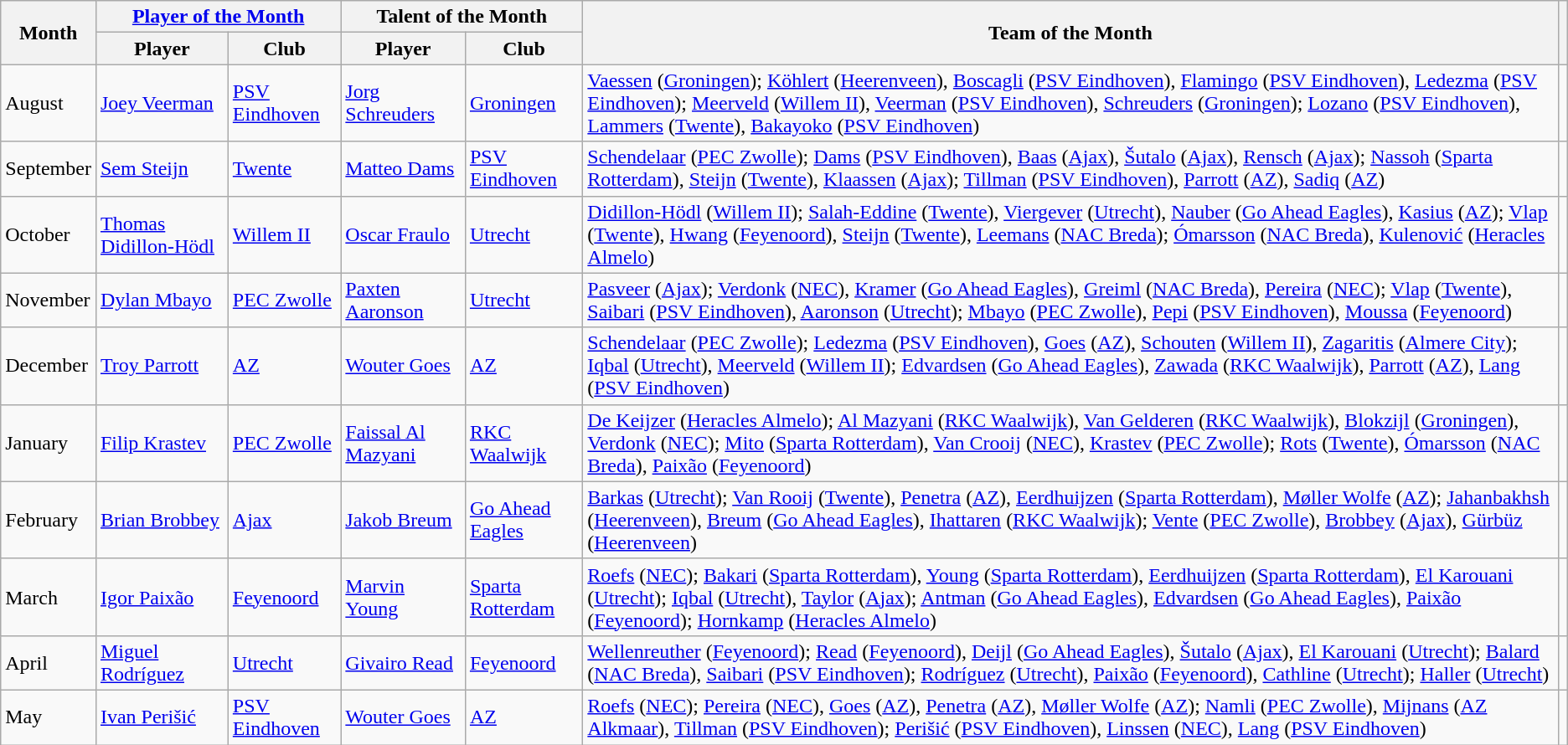<table class="wikitable">
<tr>
<th rowspan="2">Month</th>
<th colspan="2"><a href='#'>Player of the Month</a></th>
<th colspan="2">Talent of the Month</th>
<th rowspan="2">Team of the Month</th>
<th rowspan="2"></th>
</tr>
<tr>
<th>Player</th>
<th>Club</th>
<th>Player</th>
<th>Club</th>
</tr>
<tr>
<td>August</td>
<td><a href='#'>Joey Veerman</a></td>
<td><a href='#'>PSV Eindhoven</a></td>
<td><a href='#'>Jorg Schreuders</a></td>
<td><a href='#'>Groningen</a></td>
<td><a href='#'>Vaessen</a> (<a href='#'>Groningen</a>); <a href='#'>Köhlert</a> (<a href='#'>Heerenveen</a>), <a href='#'>Boscagli</a> (<a href='#'>PSV Eindhoven</a>), <a href='#'>Flamingo</a> (<a href='#'>PSV Eindhoven</a>), <a href='#'>Ledezma</a> (<a href='#'>PSV Eindhoven</a>); <a href='#'>Meerveld</a> (<a href='#'>Willem II</a>), <a href='#'>Veerman</a> (<a href='#'>PSV Eindhoven</a>), <a href='#'>Schreuders</a> (<a href='#'>Groningen</a>); <a href='#'>Lozano</a> (<a href='#'>PSV Eindhoven</a>), <a href='#'>Lammers</a> (<a href='#'>Twente</a>), <a href='#'>Bakayoko</a> (<a href='#'>PSV Eindhoven</a>)</td>
<td></td>
</tr>
<tr>
<td>September</td>
<td><a href='#'>Sem Steijn</a></td>
<td><a href='#'>Twente</a></td>
<td><a href='#'>Matteo Dams</a></td>
<td><a href='#'>PSV Eindhoven</a></td>
<td><a href='#'>Schendelaar</a> (<a href='#'>PEC Zwolle</a>); <a href='#'>Dams</a> (<a href='#'>PSV Eindhoven</a>), <a href='#'>Baas</a> (<a href='#'>Ajax</a>), <a href='#'>Šutalo</a> (<a href='#'>Ajax</a>), <a href='#'>Rensch</a> (<a href='#'>Ajax</a>); <a href='#'>Nassoh</a> (<a href='#'>Sparta Rotterdam</a>), <a href='#'>Steijn</a> (<a href='#'>Twente</a>), <a href='#'>Klaassen</a> (<a href='#'>Ajax</a>); <a href='#'>Tillman</a> (<a href='#'>PSV Eindhoven</a>), <a href='#'>Parrott</a> (<a href='#'>AZ</a>), <a href='#'>Sadiq</a> (<a href='#'>AZ</a>)</td>
<td></td>
</tr>
<tr>
<td>October</td>
<td><a href='#'>Thomas Didillon-Hödl</a></td>
<td><a href='#'>Willem II</a></td>
<td><a href='#'>Oscar Fraulo</a></td>
<td><a href='#'>Utrecht</a></td>
<td><a href='#'>Didillon-Hödl</a> (<a href='#'>Willem II</a>); <a href='#'>Salah-Eddine</a> (<a href='#'>Twente</a>), <a href='#'>Viergever</a> (<a href='#'>Utrecht</a>), <a href='#'>Nauber</a> (<a href='#'>Go Ahead Eagles</a>), <a href='#'>Kasius</a> (<a href='#'>AZ</a>); <a href='#'>Vlap</a> (<a href='#'>Twente</a>), <a href='#'>Hwang</a> (<a href='#'>Feyenoord</a>), <a href='#'>Steijn</a> (<a href='#'>Twente</a>), <a href='#'>Leemans</a> (<a href='#'>NAC Breda</a>); <a href='#'>Ómarsson</a> (<a href='#'>NAC Breda</a>), <a href='#'>Kulenović</a> (<a href='#'>Heracles Almelo</a>)</td>
<td></td>
</tr>
<tr>
<td>November</td>
<td><a href='#'>Dylan Mbayo</a></td>
<td><a href='#'>PEC Zwolle</a></td>
<td><a href='#'>Paxten Aaronson</a></td>
<td><a href='#'>Utrecht</a></td>
<td><a href='#'>Pasveer</a> (<a href='#'>Ajax</a>); <a href='#'>Verdonk</a> (<a href='#'>NEC</a>), <a href='#'>Kramer</a> (<a href='#'>Go Ahead Eagles</a>), <a href='#'>Greiml</a> (<a href='#'>NAC Breda</a>), <a href='#'>Pereira</a> (<a href='#'>NEC</a>); <a href='#'>Vlap</a> (<a href='#'>Twente</a>), <a href='#'>Saibari</a> (<a href='#'>PSV Eindhoven</a>), <a href='#'>Aaronson</a> (<a href='#'>Utrecht</a>); <a href='#'>Mbayo</a> (<a href='#'>PEC Zwolle</a>), <a href='#'>Pepi</a> (<a href='#'>PSV Eindhoven</a>), <a href='#'>Moussa</a> (<a href='#'>Feyenoord</a>)</td>
<td></td>
</tr>
<tr>
<td>December</td>
<td><a href='#'>Troy Parrott</a></td>
<td><a href='#'>AZ</a></td>
<td><a href='#'>Wouter Goes</a></td>
<td><a href='#'>AZ</a></td>
<td><a href='#'>Schendelaar</a> (<a href='#'>PEC Zwolle</a>); <a href='#'>Ledezma</a> (<a href='#'>PSV Eindhoven</a>), <a href='#'>Goes</a> (<a href='#'>AZ</a>), <a href='#'>Schouten</a> (<a href='#'>Willem II</a>), <a href='#'>Zagaritis</a> (<a href='#'>Almere City</a>); <a href='#'>Iqbal</a> (<a href='#'>Utrecht</a>), <a href='#'>Meerveld</a> (<a href='#'>Willem II</a>); <a href='#'>Edvardsen</a> (<a href='#'>Go Ahead Eagles</a>), <a href='#'>Zawada</a> (<a href='#'>RKC Waalwijk</a>), <a href='#'>Parrott</a> (<a href='#'>AZ</a>), <a href='#'>Lang</a> (<a href='#'>PSV Eindhoven</a>)</td>
<td></td>
</tr>
<tr>
<td>January</td>
<td><a href='#'>Filip Krastev</a></td>
<td><a href='#'>PEC Zwolle</a></td>
<td><a href='#'>Faissal Al Mazyani</a></td>
<td><a href='#'>RKC Waalwijk</a></td>
<td><a href='#'>De Keijzer</a> (<a href='#'>Heracles Almelo</a>); <a href='#'>Al Mazyani</a> (<a href='#'>RKC Waalwijk</a>), <a href='#'>Van Gelderen</a> (<a href='#'>RKC Waalwijk</a>), <a href='#'>Blokzijl</a> (<a href='#'>Groningen</a>), <a href='#'>Verdonk</a> (<a href='#'>NEC</a>); <a href='#'>Mito</a> (<a href='#'>Sparta Rotterdam</a>), <a href='#'>Van Crooij</a> (<a href='#'>NEC</a>), <a href='#'>Krastev</a> (<a href='#'>PEC Zwolle</a>); <a href='#'>Rots</a> (<a href='#'>Twente</a>), <a href='#'>Ómarsson</a> (<a href='#'>NAC Breda</a>), <a href='#'>Paixão</a> (<a href='#'>Feyenoord</a>)</td>
<td></td>
</tr>
<tr>
<td>February</td>
<td><a href='#'>Brian Brobbey</a></td>
<td><a href='#'>Ajax</a></td>
<td><a href='#'>Jakob Breum</a></td>
<td><a href='#'>Go Ahead Eagles</a></td>
<td><a href='#'>Barkas</a> (<a href='#'>Utrecht</a>); <a href='#'>Van Rooij</a> (<a href='#'>Twente</a>), <a href='#'>Penetra</a> (<a href='#'>AZ</a>), <a href='#'>Eerdhuijzen</a> (<a href='#'>Sparta Rotterdam</a>), <a href='#'>Møller Wolfe</a> (<a href='#'>AZ</a>); <a href='#'>Jahanbakhsh</a> (<a href='#'>Heerenveen</a>), <a href='#'>Breum</a> (<a href='#'>Go Ahead Eagles</a>), <a href='#'>Ihattaren</a> (<a href='#'>RKC Waalwijk</a>); <a href='#'>Vente</a> (<a href='#'>PEC Zwolle</a>), <a href='#'>Brobbey</a> (<a href='#'>Ajax</a>), <a href='#'>Gürbüz</a> (<a href='#'>Heerenveen</a>)</td>
<td></td>
</tr>
<tr>
<td>March</td>
<td><a href='#'>Igor Paixão</a></td>
<td><a href='#'>Feyenoord</a></td>
<td><a href='#'>Marvin Young</a></td>
<td><a href='#'>Sparta Rotterdam</a></td>
<td><a href='#'>Roefs</a> (<a href='#'>NEC</a>); <a href='#'>Bakari</a> (<a href='#'>Sparta Rotterdam</a>), <a href='#'>Young</a> (<a href='#'>Sparta Rotterdam</a>), <a href='#'>Eerdhuijzen</a> (<a href='#'>Sparta Rotterdam</a>), <a href='#'>El Karouani</a> (<a href='#'>Utrecht</a>); <a href='#'>Iqbal</a> (<a href='#'>Utrecht</a>), <a href='#'>Taylor</a> (<a href='#'>Ajax</a>); <a href='#'>Antman</a> (<a href='#'>Go Ahead Eagles</a>), <a href='#'>Edvardsen</a> (<a href='#'>Go Ahead Eagles</a>), <a href='#'>Paixão</a> (<a href='#'>Feyenoord</a>); <a href='#'>Hornkamp</a> (<a href='#'>Heracles Almelo</a>)</td>
<td></td>
</tr>
<tr>
<td>April</td>
<td><a href='#'>Miguel Rodríguez</a></td>
<td><a href='#'>Utrecht</a></td>
<td><a href='#'>Givairo Read</a></td>
<td><a href='#'>Feyenoord</a></td>
<td><a href='#'>Wellenreuther</a> (<a href='#'>Feyenoord</a>); <a href='#'>Read</a> (<a href='#'>Feyenoord</a>), <a href='#'>Deijl</a> (<a href='#'>Go Ahead Eagles</a>), <a href='#'>Šutalo</a> (<a href='#'>Ajax</a>), <a href='#'>El Karouani</a> (<a href='#'>Utrecht</a>); <a href='#'>Balard</a> (<a href='#'>NAC Breda</a>), <a href='#'>Saibari</a> (<a href='#'>PSV Eindhoven</a>); <a href='#'>Rodríguez</a> (<a href='#'>Utrecht</a>), <a href='#'>Paixão</a> (<a href='#'>Feyenoord</a>), <a href='#'>Cathline</a> (<a href='#'>Utrecht</a>); <a href='#'>Haller</a> (<a href='#'>Utrecht</a>)</td>
<td></td>
</tr>
<tr>
<td>May</td>
<td><a href='#'>Ivan Perišić</a></td>
<td><a href='#'>PSV Eindhoven</a></td>
<td><a href='#'>Wouter Goes</a></td>
<td><a href='#'>AZ</a></td>
<td><a href='#'>Roefs</a> (<a href='#'>NEC</a>); <a href='#'>Pereira</a> (<a href='#'>NEC</a>), <a href='#'>Goes</a> (<a href='#'>AZ</a>), <a href='#'>Penetra</a> (<a href='#'>AZ</a>), <a href='#'>Møller Wolfe</a> (<a href='#'>AZ</a>); <a href='#'>Namli</a> (<a href='#'>PEC Zwolle</a>), <a href='#'>Mijnans</a> (<a href='#'>AZ Alkmaar</a>), <a href='#'>Tillman</a> (<a href='#'>PSV Eindhoven</a>); <a href='#'>Perišić</a> (<a href='#'>PSV Eindhoven</a>), <a href='#'>Linssen</a> (<a href='#'>NEC</a>), <a href='#'>Lang</a> (<a href='#'>PSV Eindhoven</a>)</td>
<td></td>
</tr>
</table>
